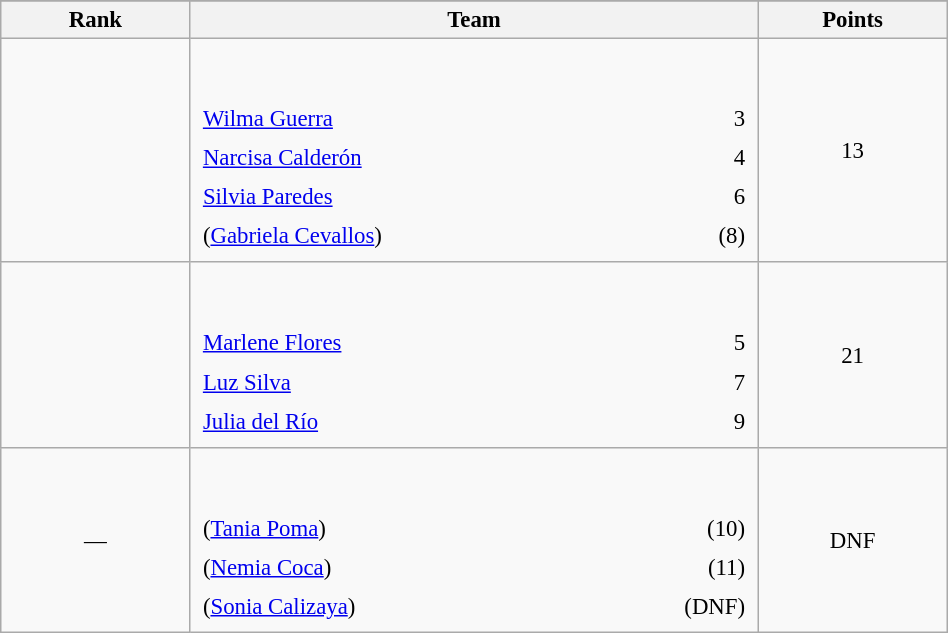<table class="wikitable sortable" style=" text-align:center; font-size:95%;" width="50%">
<tr>
</tr>
<tr>
<th width=10%>Rank</th>
<th width=30%>Team</th>
<th width=10%>Points</th>
</tr>
<tr>
<td align=center></td>
<td align=left> <br><br><table width=100%>
<tr>
<td align=left style="border:0"><a href='#'>Wilma Guerra</a></td>
<td align=right style="border:0">3</td>
</tr>
<tr>
<td align=left style="border:0"><a href='#'>Narcisa Calderón</a></td>
<td align=right style="border:0">4</td>
</tr>
<tr>
<td align=left style="border:0"><a href='#'>Silvia Paredes</a></td>
<td align=right style="border:0">6</td>
</tr>
<tr>
<td align=left style="border:0">(<a href='#'>Gabriela Cevallos</a>)</td>
<td align=right style="border:0">(8)</td>
</tr>
</table>
</td>
<td>13</td>
</tr>
<tr>
<td align=center></td>
<td align=left> <br><br><table width=100%>
<tr>
<td align=left style="border:0"><a href='#'>Marlene Flores</a></td>
<td align=right style="border:0">5</td>
</tr>
<tr>
<td align=left style="border:0"><a href='#'>Luz Silva</a></td>
<td align=right style="border:0">7</td>
</tr>
<tr>
<td align=left style="border:0"><a href='#'>Julia del Río</a></td>
<td align=right style="border:0">9</td>
</tr>
</table>
</td>
<td>21</td>
</tr>
<tr>
<td align=center>—</td>
<td align=left> <br><br><table width=100%>
<tr>
<td align=left style="border:0">(<a href='#'>Tania Poma</a>)</td>
<td align=right style="border:0">(10)</td>
</tr>
<tr>
<td align=left style="border:0">(<a href='#'>Nemia Coca</a>)</td>
<td align=right style="border:0">(11)</td>
</tr>
<tr>
<td align=left style="border:0">(<a href='#'>Sonia Calizaya</a>)</td>
<td align=right style="border:0">(DNF)</td>
</tr>
</table>
</td>
<td>DNF</td>
</tr>
</table>
